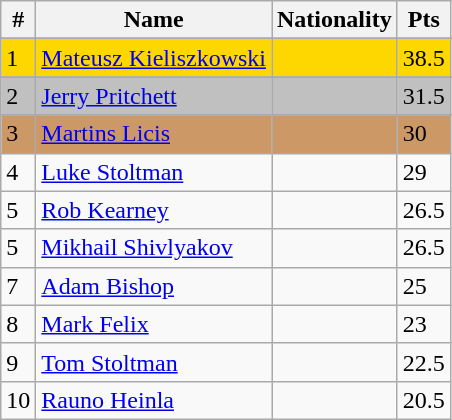<table class="wikitable">
<tr>
<th>#</th>
<th>Name</th>
<th>Nationality</th>
<th>Pts</th>
</tr>
<tr>
</tr>
<tr style="background:gold;">
<td>1</td>
<td><a href='#'>Mateusz Kieliszkowski</a></td>
<td></td>
<td>38.5</td>
</tr>
<tr>
</tr>
<tr style="background:silver;">
<td>2</td>
<td><a href='#'>Jerry Pritchett</a></td>
<td></td>
<td>31.5</td>
</tr>
<tr>
</tr>
<tr style="background:#c96;">
<td>3</td>
<td><a href='#'>Martins Licis</a></td>
<td></td>
<td>30</td>
</tr>
<tr>
<td>4</td>
<td><a href='#'>Luke Stoltman</a></td>
<td></td>
<td>29</td>
</tr>
<tr>
<td>5</td>
<td><a href='#'>Rob Kearney</a></td>
<td></td>
<td>26.5</td>
</tr>
<tr>
<td>5</td>
<td><a href='#'>Mikhail Shivlyakov</a></td>
<td></td>
<td>26.5</td>
</tr>
<tr>
<td>7</td>
<td><a href='#'>Adam Bishop</a></td>
<td></td>
<td>25</td>
</tr>
<tr>
<td>8</td>
<td><a href='#'>Mark Felix</a></td>
<td></td>
<td>23</td>
</tr>
<tr>
<td>9</td>
<td><a href='#'>Tom Stoltman</a></td>
<td></td>
<td>22.5</td>
</tr>
<tr>
<td>10</td>
<td><a href='#'>Rauno Heinla</a></td>
<td></td>
<td>20.5</td>
</tr>
</table>
